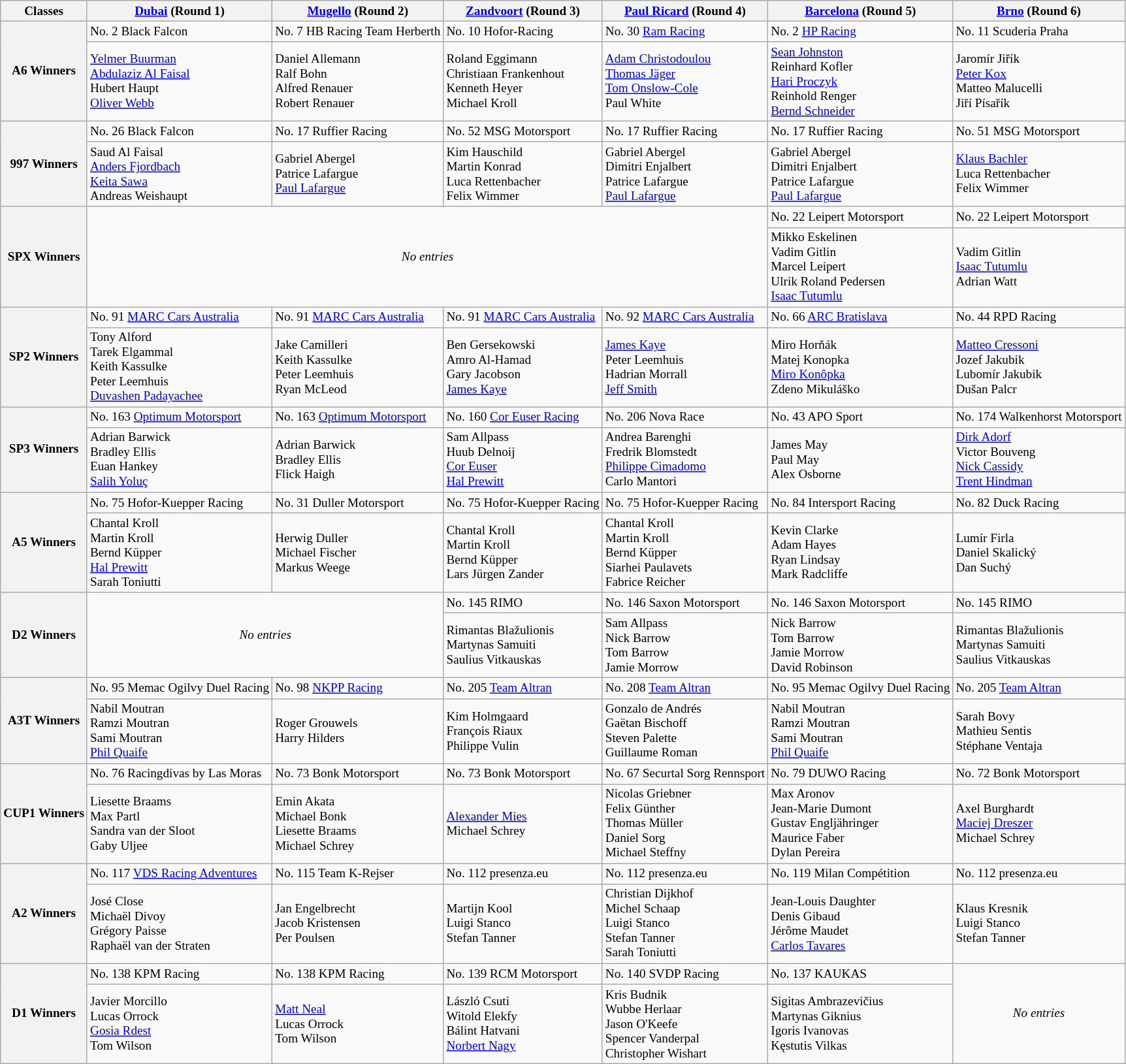<table class="wikitable" style="font-size: 80%;">
<tr>
<th>Classes</th>
<th> <a href='#'>Dubai</a> (Round 1)</th>
<th> <a href='#'>Mugello</a> (Round 2)</th>
<th> <a href='#'>Zandvoort</a> (Round 3)</th>
<th> <a href='#'>Paul Ricard</a> (Round 4)</th>
<th> <a href='#'>Barcelona</a> (Round 5)</th>
<th> <a href='#'>Brno</a> (Round 6)</th>
</tr>
<tr>
<th rowspan=2>A6 Winners</th>
<td> No. 2 Black Falcon</td>
<td> No. 7 HB Racing Team Herberth</td>
<td> No. 10 Hofor-Racing</td>
<td> No. 30 <a href='#'>Ram Racing</a></td>
<td> No. 2 <a href='#'>HP Racing</a></td>
<td> No. 11 Scuderia Praha</td>
</tr>
<tr>
<td> <a href='#'>Yelmer Buurman</a><br> <a href='#'>Abdulaziz Al Faisal</a><br> Hubert Haupt<br> <a href='#'>Oliver Webb</a></td>
<td> Daniel Allemann<br> Ralf Bohn<br> Alfred Renauer<br> Robert Renauer</td>
<td> Roland Eggimann<br> Christiaan Frankenhout<br> Kenneth Heyer<br> Michael Kroll</td>
<td> <a href='#'>Adam Christodoulou</a><br> <a href='#'>Thomas Jäger</a><br> <a href='#'>Tom Onslow-Cole</a><br> Paul White</td>
<td> <a href='#'>Sean Johnston</a><br> Reinhard Kofler<br> <a href='#'>Hari Proczyk</a><br> Reinhold Renger<br> <a href='#'>Bernd Schneider</a></td>
<td> Jaromír Jiřík<br> <a href='#'>Peter Kox</a><br> Matteo Malucelli<br> Jiří Písařík</td>
</tr>
<tr>
<th rowspan=2>997 Winners</th>
<td> No. 26 Black Falcon</td>
<td> No. 17 Ruffier Racing</td>
<td> No. 52 MSG Motorsport</td>
<td> No. 17 Ruffier Racing</td>
<td> No. 17 Ruffier Racing</td>
<td> No. 51 MSG Motorsport</td>
</tr>
<tr>
<td> Saud Al Faisal<br> <a href='#'>Anders Fjordbach</a><br> <a href='#'>Keita Sawa</a><br> Andreas Weishaupt</td>
<td> Gabriel Abergel<br> Patrice Lafargue<br> <a href='#'>Paul Lafargue</a></td>
<td> Kim Hauschild<br> Martin Konrad<br> Luca Rettenbacher<br> Felix Wimmer</td>
<td> Gabriel Abergel<br> Dimitri Enjalbert<br> Patrice Lafargue<br> <a href='#'>Paul Lafargue</a></td>
<td> Gabriel Abergel<br> Dimitri Enjalbert<br> Patrice Lafargue<br> <a href='#'>Paul Lafargue</a></td>
<td> <a href='#'>Klaus Bachler</a><br> Luca Rettenbacher<br> Felix Wimmer</td>
</tr>
<tr>
<th rowspan=2>SPX Winners</th>
<td rowspan=2 colspan=4 align=center><em>No entries</em></td>
<td> No. 22 Leipert Motorsport</td>
<td> No. 22 Leipert Motorsport</td>
</tr>
<tr>
<td> Mikko Eskelinen<br> Vadim Gitlin<br> Marcel Leipert<br> Ulrik Roland Pedersen<br> <a href='#'>Isaac Tutumlu</a></td>
<td> Vadim Gitlin<br> <a href='#'>Isaac Tutumlu</a><br> Adrian Watt</td>
</tr>
<tr>
<th rowspan=2>SP2 Winners</th>
<td> No. 91 <a href='#'>MARC Cars Australia</a></td>
<td> No. 91 <a href='#'>MARC Cars Australia</a></td>
<td> No. 91 <a href='#'>MARC Cars Australia</a></td>
<td> No. 92 <a href='#'>MARC Cars Australia</a></td>
<td> No. 66 <a href='#'>ARC Bratislava</a></td>
<td> No. 44 RPD Racing</td>
</tr>
<tr>
<td> Tony Alford<br> Tarek Elgammal<br> Keith Kassulke<br> Peter Leemhuis<br> <a href='#'>Duvashen Padayachee</a></td>
<td> Jake Camilleri<br> Keith Kassulke<br> Peter Leemhuis<br> Ryan McLeod</td>
<td> Ben Gersekowski<br> Amro Al-Hamad<br> Gary Jacobson<br> <a href='#'>James Kaye</a></td>
<td> <a href='#'>James Kaye</a><br> Peter Leemhuis<br> Hadrian Morrall<br> <a href='#'>Jeff Smith</a></td>
<td> Miro Horňák<br> Matej Konopka<br> <a href='#'>Miro Konôpka</a><br> Zdeno Mikuláško</td>
<td> <a href='#'>Matteo Cressoni</a><br> Jozef Jakubik<br> Lubomír Jakubik<br> Dušan Palcr</td>
</tr>
<tr>
<th rowspan=2>SP3 Winners</th>
<td> No. 163 <a href='#'>Optimum Motorsport</a></td>
<td> No. 163 <a href='#'>Optimum Motorsport</a></td>
<td> No. 160 <a href='#'>Cor Euser Racing</a></td>
<td> No. 206 Nova Race</td>
<td> No. 43 APO Sport</td>
<td> No. 174 Walkenhorst Motorsport</td>
</tr>
<tr>
<td> Adrian Barwick<br> Bradley Ellis<br> Euan Hankey<br> <a href='#'>Salih Yoluç</a></td>
<td> Adrian Barwick<br> Bradley Ellis<br> Flick Haigh</td>
<td> Sam Allpass<br> Huub Delnoij<br> <a href='#'>Cor Euser</a><br> <a href='#'>Hal Prewitt</a></td>
<td> Andrea Barenghi<br> Fredrik Blomstedt<br> <a href='#'>Philippe Cimadomo</a><br> Carlo Mantori</td>
<td> James May<br> Paul May<br> Alex Osborne</td>
<td> <a href='#'>Dirk Adorf</a><br> Victor Bouveng<br> <a href='#'>Nick Cassidy</a><br> <a href='#'>Trent Hindman</a></td>
</tr>
<tr>
<th rowspan=2>A5 Winners</th>
<td> No. 75 Hofor-Kuepper Racing</td>
<td> No. 31 Duller Motorsport</td>
<td> No. 75 Hofor-Kuepper Racing</td>
<td> No. 75 Hofor-Kuepper Racing</td>
<td> No. 84 Intersport Racing</td>
<td> No. 82 Duck Racing</td>
</tr>
<tr>
<td> Chantal Kroll<br> Martin Kroll<br> Bernd Küpper<br> <a href='#'>Hal Prewitt</a><br> Sarah Toniutti</td>
<td> Herwig Duller<br> Michael Fischer<br> Markus Weege</td>
<td> Chantal Kroll<br> Martin Kroll<br> Bernd Küpper<br> Lars Jürgen Zander</td>
<td> Chantal Kroll<br> Martin Kroll<br> Bernd Küpper<br> Siarhei Paulavets<br> Fabrice Reicher</td>
<td> Kevin Clarke<br> Adam Hayes<br> Ryan Lindsay<br> Mark Radcliffe</td>
<td> Lumír Firla<br> Daniel Skalický<br> Dan Suchý</td>
</tr>
<tr>
<th rowspan=2>D2 Winners</th>
<td rowspan=2 colspan=2 align=center><em>No entries</em></td>
<td> No. 145 RIMO</td>
<td> No. 146 Saxon Motorsport</td>
<td> No. 146 Saxon Motorsport</td>
<td> No. 145 RIMO</td>
</tr>
<tr>
<td> Rimantas Blažulionis<br> Martynas Samuiti<br> Saulius Vitkauskas</td>
<td> Sam Allpass<br> Nick Barrow<br> Tom Barrow<br> Jamie Morrow</td>
<td> Nick Barrow<br> Tom Barrow<br> Jamie Morrow<br> David Robinson</td>
<td> Rimantas Blažulionis<br> Martynas Samuiti<br> Saulius Vitkauskas</td>
</tr>
<tr>
<th rowspan=2>A3T Winners</th>
<td> No. 95 Memac Ogilvy Duel Racing</td>
<td> No. 98 <a href='#'>NKPP Racing</a></td>
<td> No. 205 <a href='#'>Team Altran</a></td>
<td> No. 208 <a href='#'>Team Altran</a></td>
<td> No. 95 Memac Ogilvy Duel Racing</td>
<td> No. 205 <a href='#'>Team Altran</a></td>
</tr>
<tr>
<td> Nabil Moutran<br> Ramzi Moutran<br> Sami Moutran<br> <a href='#'>Phil Quaife</a></td>
<td> Roger Grouwels<br> Harry Hilders</td>
<td> Kim Holmgaard<br> François Riaux<br> Philippe Vulin</td>
<td> Gonzalo de Andrés<br> Gaëtan Bischoff<br> Steven Palette<br> Guillaume Roman</td>
<td> Nabil Moutran<br> Ramzi Moutran<br> Sami Moutran<br> <a href='#'>Phil Quaife</a></td>
<td> Sarah Bovy<br> Mathieu Sentis<br> Stéphane Ventaja</td>
</tr>
<tr>
<th rowspan=2>CUP1 Winners</th>
<td> No. 76 Racingdivas by Las Moras</td>
<td> No. 73 Bonk Motorsport</td>
<td> No. 73 Bonk Motorsport</td>
<td> No. 67 Securtal Sorg Rennsport</td>
<td> No. 79 DUWO Racing</td>
<td> No. 72 Bonk Motorsport</td>
</tr>
<tr>
<td> Liesette Braams<br> Max Partl<br> Sandra van der Sloot<br> Gaby Uljee</td>
<td> Emin Akata<br> Michael Bonk<br> Liesette Braams<br> Michael Schrey</td>
<td> <a href='#'>Alexander Mies</a><br> Michael Schrey</td>
<td> Nicolas Griebner<br> Felix Günther<br> Thomas Müller<br> Daniel Sorg<br> Michael Steffny</td>
<td> Max Aronov<br> Jean-Marie Dumont<br> Gustav Engljähringer<br> Maurice Faber<br> Dylan Pereira</td>
<td> Axel Burghardt<br> <a href='#'>Maciej Dreszer</a><br> Michael Schrey</td>
</tr>
<tr>
<th rowspan=2>A2 Winners</th>
<td> No. 117 <a href='#'>VDS Racing Adventures</a></td>
<td> No. 115 Team K-Rejser</td>
<td> No. 112 presenza.eu</td>
<td> No. 112 presenza.eu</td>
<td> No. 119 Milan Compétition</td>
<td> No. 112 presenza.eu</td>
</tr>
<tr>
<td> José Close<br> Michaël Divoy<br> Grégory Paisse<br> Raphaël van der Straten</td>
<td> Jan Engelbrecht<br> Jacob Kristensen<br> Per Poulsen</td>
<td> Martijn Kool<br> Luigi Stanco<br> Stefan Tanner</td>
<td> Christian Dijkhof<br> Michel Schaap<br> Luigi Stanco<br> Stefan Tanner<br> Sarah Toniutti</td>
<td> Jean-Louis Daughter<br> Denis Gibaud<br> Jérôme Maudet<br> <a href='#'>Carlos Tavares</a></td>
<td> Klaus Kresnik<br> Luigi Stanco<br> Stefan Tanner</td>
</tr>
<tr>
<th rowspan=2>D1 Winners</th>
<td> No. 138 KPM Racing</td>
<td> No. 138 KPM Racing</td>
<td> No. 139 RCM Motorsport</td>
<td> No. 140 SVDP Racing</td>
<td> No. 137 KAUKAS</td>
<td rowspan=2 align=center><em>No entries</em></td>
</tr>
<tr>
<td> Javier Morcillo<br> Lucas Orrock<br> <a href='#'>Gosia Rdest</a><br> Tom Wilson</td>
<td> <a href='#'>Matt Neal</a><br> Lucas Orrock<br> Tom Wilson</td>
<td> László Csuti<br> Witold Elekfy<br> Bálint Hatvani<br> <a href='#'>Norbert Nagy</a></td>
<td> Kris Budnik<br> Wubbe Herlaar<br> Jason O'Keefe<br> Spencer Vanderpal<br> Christopher Wishart</td>
<td> Sigitas Ambrazevičius<br> Martynas Giknius<br> Igoris Ivanovas<br> Kęstutis Vilkas</td>
</tr>
</table>
